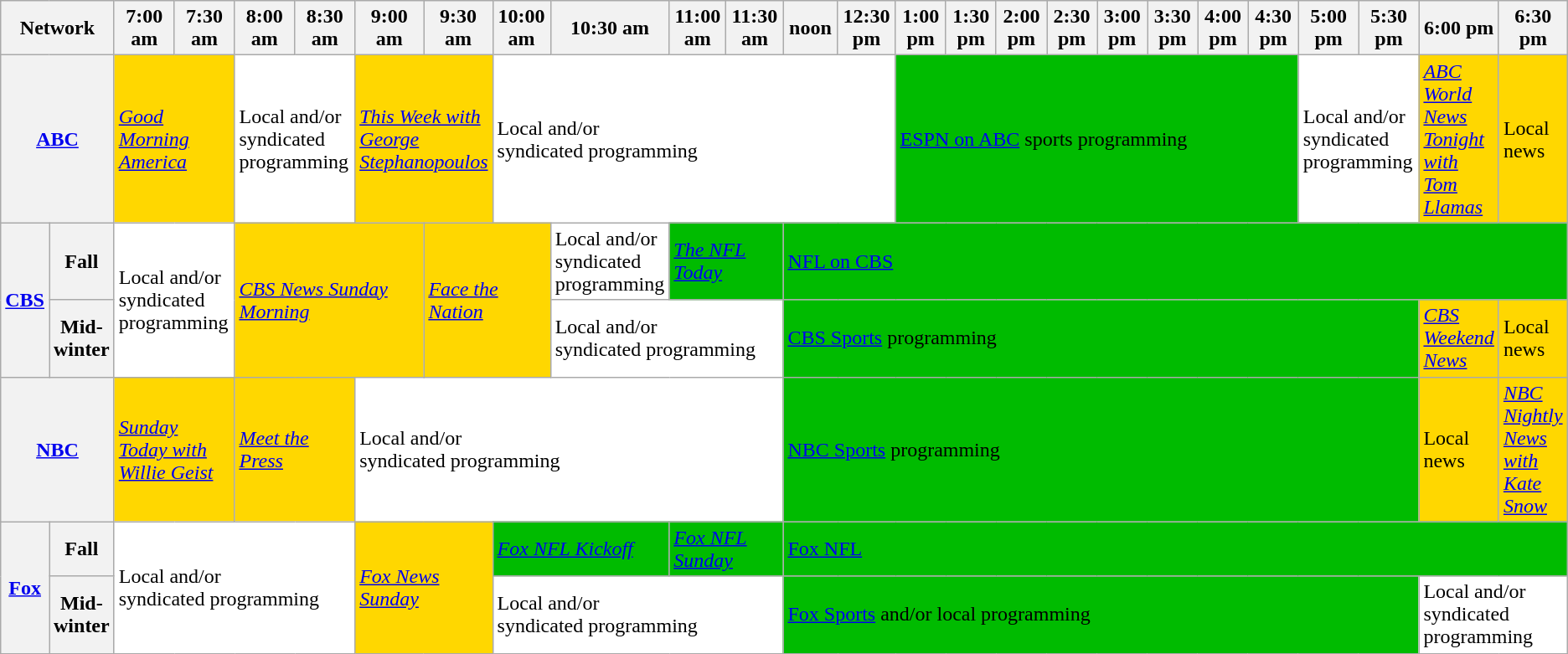<table class=wikitable>
<tr>
<th width="1.5%" bgcolor="#C0C0C0" colspan="2">Network</th>
<th width="4%" bgcolor="#C0C0C0">7:00 am</th>
<th width="4%" bgcolor="#C0C0C0">7:30 am</th>
<th width="4%" bgcolor="#C0C0C0">8:00 am</th>
<th width="4%" bgcolor="#C0C0C0">8:30 am</th>
<th width="4%" bgcolor="#C0C0C0">9:00 am</th>
<th width="4%" bgcolor="#C0C0C0">9:30 am</th>
<th width="4%" bgcolor="#C0C0C0">10:00 am</th>
<th width="4%" bgcolor="#C0C0C0">10:30 am</th>
<th width="4%" bgcolor="#C0C0C0">11:00 am</th>
<th width="4%" bgcolor="#C0C0C0">11:30 am</th>
<th width="4%" bgcolor="#C0C0C0">noon</th>
<th width="4%" bgcolor="#C0C0C0">12:30 pm</th>
<th width="4%" bgcolor="#C0C0C0">1:00 pm</th>
<th width="4%" bgcolor="#C0C0C0">1:30 pm</th>
<th width="4%" bgcolor="#C0C0C0">2:00 pm</th>
<th width="4%" bgcolor="#C0C0C0">2:30 pm</th>
<th width="4%" bgcolor="#C0C0C0">3:00 pm</th>
<th width="4%" bgcolor="#C0C0C0">3:30 pm</th>
<th width="4%" bgcolor="#C0C0C0">4:00 pm</th>
<th width="4%" bgcolor="#C0C0C0">4:30 pm</th>
<th width="4%" bgcolor="#C0C0C0">5:00 pm</th>
<th width="4%" bgcolor="#C0C0C0">5:30 pm</th>
<th width="4%" bgcolor="#C0C0C0">6:00 pm</th>
<th width="4%" bgcolor="#C0C0C0">6:30 pm</th>
</tr>
<tr>
<th bgcolor="#C0C0C0" colspan="2"><a href='#'>ABC</a></th>
<td bgcolor="gold" colspan="2"><em><a href='#'>Good Morning America</a></em></td>
<td bgcolor="white" colspan="2">Local and/or<br>syndicated programming</td>
<td bgcolor="gold" colspan="2"><em><a href='#'>This Week with George Stephanopoulos</a></em></td>
<td bgcolor="white" colspan="6">Local and/or<br>syndicated programming</td>
<td bgcolor="00BB00" colspan="8"><a href='#'>ESPN on ABC</a> sports programming</td>
<td bgcolor="white" colspan="2">Local and/or<br>syndicated programming</td>
<td bgcolor="gold"><em><a href='#'>ABC World News Tonight with Tom Llamas</a></em></td>
<td bgcolor="gold">Local news</td>
</tr>
<tr>
<th bgcolor="#C0C0C0" rowspan="2"><a href='#'>CBS</a></th>
<th>Fall</th>
<td bgcolor="white" colspan="2" rowspan="2">Local and/or<br>syndicated programming</td>
<td bgcolor="gold" colspan="3" rowspan="2"><em><a href='#'>CBS News Sunday Morning</a></em></td>
<td bgcolor="gold" colspan="2" rowspan="2"><em><a href='#'>Face the Nation</a></em></td>
<td bgcolor="white" colspan="1">Local and/or<br>syndicated programming</td>
<td bgcolor="00BB00" colspan="2"><em><a href='#'>The NFL Today</a></em></td>
<td bgcolor="00BB00" colspan="14"><a href='#'>NFL on CBS</a></td>
</tr>
<tr>
<th>Mid-winter</th>
<td bgcolor="white" colspan="3">Local and/or<br>syndicated programming</td>
<td bgcolor="00BB00" colspan="12"><a href='#'>CBS Sports</a> programming</td>
<td bgcolor="gold"><em><a href='#'>CBS Weekend News</a></em></td>
<td bgcolor="gold">Local news</td>
</tr>
<tr>
<th bgcolor="#C0C0C0" colspan="2"><a href='#'>NBC</a></th>
<td bgcolor="gold" colspan="2"><em><a href='#'>Sunday Today with Willie Geist</a></em></td>
<td bgcolor="gold" colspan="2"><em><a href='#'>Meet the Press</a></em></td>
<td bgcolor="white" colspan="6">Local and/or<br>syndicated programming</td>
<td bgcolor="00BB00" colspan="12"><a href='#'>NBC Sports</a> programming</td>
<td bgcolor="gold">Local news</td>
<td bgcolor="gold"><em><a href='#'>NBC Nightly News with Kate Snow</a></em></td>
</tr>
<tr>
<th bgcolor="#C0C0C0" rowspan="2"><a href='#'>Fox</a></th>
<th>Fall</th>
<td bgcolor="white" colspan="4" rowspan="2">Local and/or<br>syndicated programming</td>
<td bgcolor="gold" colspan="2" rowspan="2"><em><a href='#'>Fox News Sunday</a></em></td>
<td bgcolor="00BB00" colspan="2"><em><a href='#'>Fox NFL Kickoff</a></em></td>
<td bgcolor="00BB00" colspan="2"><em><a href='#'>Fox NFL Sunday</a></em></td>
<td bgcolor="00BB00" colspan="14"><a href='#'>Fox NFL</a></td>
</tr>
<tr>
<th>Mid-winter</th>
<td bgcolor="white" colspan="4">Local and/or<br>syndicated programming</td>
<td bgcolor="00BB00" colspan="12"><a href='#'>Fox Sports</a> and/or local programming</td>
<td bgcolor="white" colspan="2">Local and/or<br>syndicated programming</td>
</tr>
</table>
